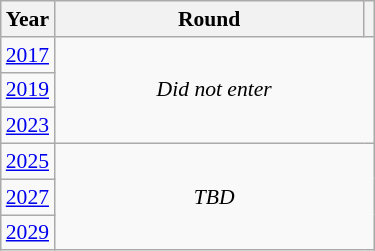<table class="wikitable" style="text-align: center; font-size:90%">
<tr>
<th>Year</th>
<th style="width:200px">Round</th>
<th></th>
</tr>
<tr>
<td><a href='#'>2017</a></td>
<td colspan="2" rowspan="3"><em>Did not enter</em></td>
</tr>
<tr>
<td><a href='#'>2019</a></td>
</tr>
<tr>
<td><a href='#'>2023</a></td>
</tr>
<tr>
<td><a href='#'>2025</a></td>
<td colspan="2" rowspan="3"><em>TBD</em></td>
</tr>
<tr>
<td><a href='#'>2027</a></td>
</tr>
<tr>
<td><a href='#'>2029</a></td>
</tr>
</table>
